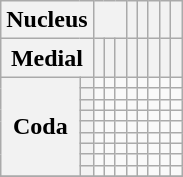<table class="wikitable" style="text-align:center;">
<tr>
<th colspan="2">Nucleus</th>
<th colspan="3"></th>
<th></th>
<th></th>
<th colspan="1"></th>
<th></th>
<th colspan="1"></th>
</tr>
<tr>
<th colspan="2">Medial</th>
<th></th>
<th></th>
<th></th>
<th></th>
<th></th>
<th></th>
<th></th>
<th></th>
</tr>
<tr>
<th rowspan="9">Coda</th>
<th></th>
<td></td>
<td></td>
<td></td>
<td></td>
<td></td>
<td></td>
<td></td>
<td></td>
</tr>
<tr>
<th></th>
<td></td>
<td></td>
<td></td>
<td></td>
<td></td>
<td></td>
<td></td>
<td></td>
</tr>
<tr>
<th></th>
<td></td>
<td></td>
<td></td>
<td></td>
<td></td>
<td></td>
<td></td>
<td></td>
</tr>
<tr>
<th></th>
<td></td>
<td></td>
<td></td>
<td></td>
<td></td>
<td></td>
<td></td>
<td></td>
</tr>
<tr>
<th></th>
<td></td>
<td></td>
<td></td>
<td></td>
<td></td>
<td></td>
<td></td>
<td></td>
</tr>
<tr>
<th></th>
<td></td>
<td></td>
<td></td>
<td></td>
<td></td>
<td></td>
<td></td>
<td></td>
</tr>
<tr>
<th></th>
<td></td>
<td></td>
<td></td>
<td></td>
<td></td>
<td></td>
<td></td>
<td></td>
</tr>
<tr>
<th></th>
<td></td>
<td></td>
<td></td>
<td></td>
<td></td>
<td></td>
<td></td>
<td></td>
</tr>
<tr>
<th></th>
<td></td>
<td></td>
<td></td>
<td></td>
<td></td>
<td></td>
<td></td>
<td></td>
</tr>
<tr>
</tr>
</table>
